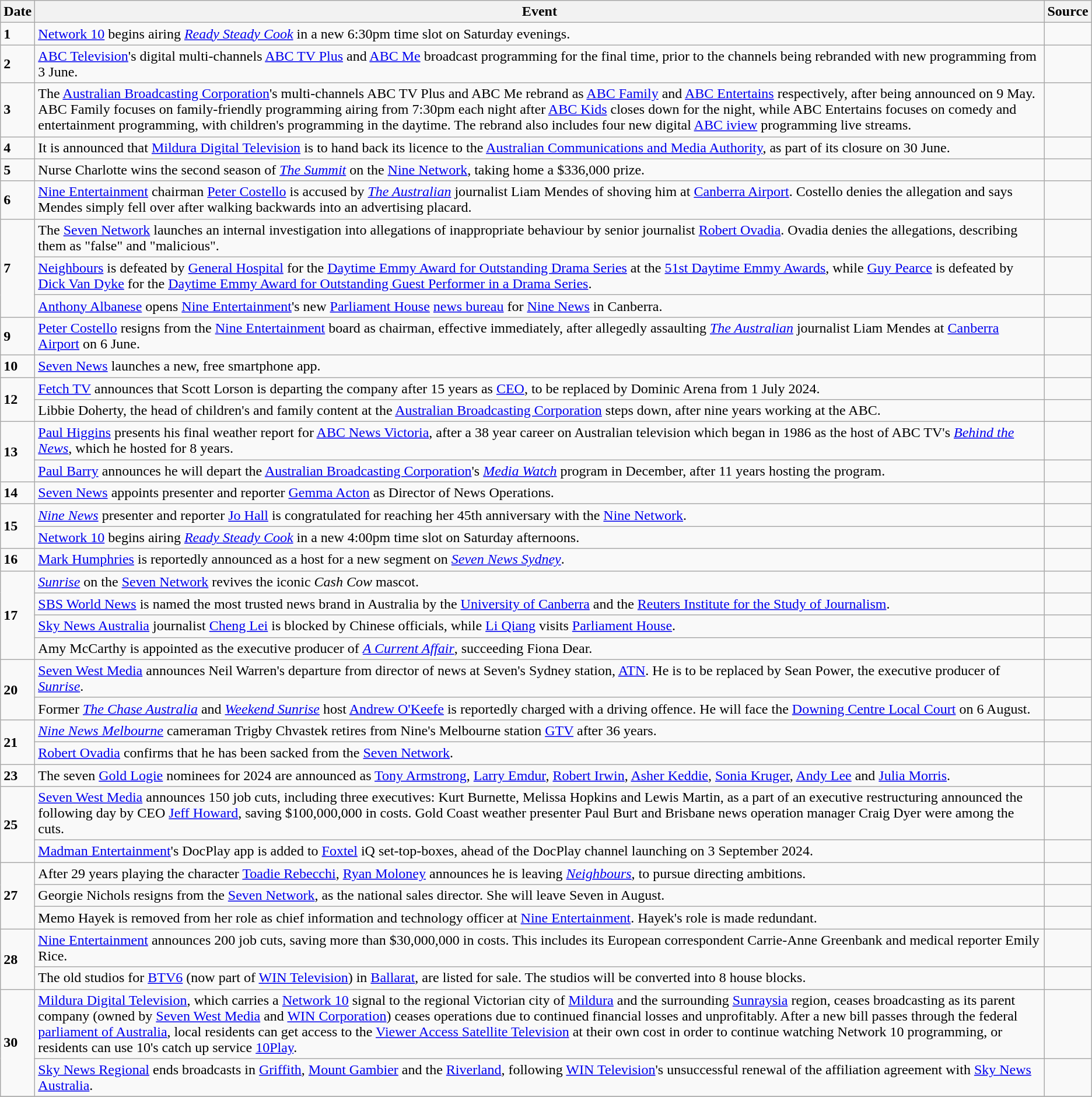<table class="wikitable">
<tr>
<th>Date</th>
<th>Event</th>
<th>Source</th>
</tr>
<tr>
<td><strong>1</strong></td>
<td><a href='#'>Network 10</a> begins airing <em><a href='#'>Ready Steady Cook</a></em> in a new 6:30pm time slot on Saturday evenings.</td>
<td></td>
</tr>
<tr>
<td><strong>2</strong></td>
<td><a href='#'>ABC Television</a>'s digital multi-channels <a href='#'>ABC TV Plus</a> and <a href='#'>ABC Me</a> broadcast programming for the final time, prior to the channels being rebranded with new programming from 3 June.</td>
<td></td>
</tr>
<tr>
<td><strong>3</strong></td>
<td>The <a href='#'>Australian Broadcasting Corporation</a>'s multi-channels ABC TV Plus and ABC Me rebrand as <a href='#'>ABC Family</a> and <a href='#'>ABC Entertains</a> respectively, after being announced on 9 May. ABC Family focuses on family-friendly programming airing from 7:30pm each night after <a href='#'>ABC Kids</a> closes down for the night, while ABC Entertains focuses on comedy and entertainment programming, with children's programming in the daytime. The rebrand also includes four new digital <a href='#'>ABC iview</a> programming live streams.</td>
<td></td>
</tr>
<tr>
<td><strong>4</strong></td>
<td>It is announced that <a href='#'>Mildura Digital Television</a> is to hand back its licence to the <a href='#'>Australian Communications and Media Authority</a>, as part of its closure on 30 June.</td>
<td></td>
</tr>
<tr>
<td><strong>5</strong></td>
<td>Nurse Charlotte wins the second season of <em><a href='#'>The Summit</a></em> on the <a href='#'>Nine Network</a>, taking home a $336,000 prize.</td>
<td></td>
</tr>
<tr>
<td><strong>6</strong></td>
<td><a href='#'>Nine Entertainment</a> chairman <a href='#'>Peter Costello</a> is accused by <em><a href='#'>The Australian</a></em> journalist Liam Mendes of shoving him at <a href='#'>Canberra Airport</a>. Costello denies the allegation and says Mendes simply fell over after walking backwards into an advertising placard.</td>
<td></td>
</tr>
<tr>
<td rowspan=3><strong>7</strong></td>
<td>The <a href='#'>Seven Network</a> launches an internal investigation into allegations of inappropriate behaviour by senior journalist <a href='#'>Robert Ovadia</a>. Ovadia denies the allegations, describing them as "false" and "malicious".</td>
<td></td>
</tr>
<tr>
<td><a href='#'>Neighbours</a> is defeated by <a href='#'>General Hospital</a> for the <a href='#'>Daytime Emmy Award for Outstanding Drama Series</a> at the <a href='#'>51st Daytime Emmy Awards</a>, while <a href='#'>Guy Pearce</a> is defeated by <a href='#'>Dick Van Dyke</a> for the <a href='#'>Daytime Emmy Award for Outstanding Guest Performer in a Drama Series</a>.</td>
<td></td>
</tr>
<tr>
<td><a href='#'>Anthony Albanese</a> opens <a href='#'>Nine Entertainment</a>'s new <a href='#'>Parliament House</a> <a href='#'>news bureau</a> for <a href='#'>Nine News</a> in Canberra.</td>
<td></td>
</tr>
<tr>
<td><strong>9</strong></td>
<td><a href='#'>Peter Costello</a> resigns from the <a href='#'>Nine Entertainment</a> board as chairman, effective immediately, after allegedly assaulting <em><a href='#'>The Australian</a></em> journalist Liam Mendes at <a href='#'>Canberra Airport</a> on 6 June.</td>
<td></td>
</tr>
<tr>
<td><strong>10</strong></td>
<td><a href='#'>Seven News</a> launches a new, free smartphone app.</td>
<td></td>
</tr>
<tr>
<td rowspan=2><strong>12</strong></td>
<td><a href='#'>Fetch TV</a> announces that Scott Lorson is departing the company after 15 years as <a href='#'>CEO</a>, to be replaced by Dominic Arena from 1 July 2024.</td>
<td></td>
</tr>
<tr>
<td>Libbie Doherty, the head of children's and family content at the <a href='#'>Australian Broadcasting Corporation</a> steps down, after nine years working at the ABC.</td>
<td></td>
</tr>
<tr>
<td rowspan=2><strong>13</strong></td>
<td><a href='#'>Paul Higgins</a> presents his final weather report for <a href='#'>ABC News Victoria</a>, after a 38 year career on Australian television which began in 1986 as the host of ABC TV's <em><a href='#'>Behind the News</a></em>, which he hosted for 8 years.</td>
<td></td>
</tr>
<tr>
<td><a href='#'>Paul Barry</a> announces he will depart the <a href='#'>Australian Broadcasting Corporation</a>'s <em><a href='#'>Media Watch</a></em> program in December, after 11 years hosting the program.</td>
<td></td>
</tr>
<tr>
<td><strong>14</strong></td>
<td><a href='#'>Seven News</a> appoints presenter and reporter <a href='#'>Gemma Acton</a> as Director of News Operations.</td>
<td></td>
</tr>
<tr>
<td rowspan=2><strong>15</strong></td>
<td><em><a href='#'>Nine News</a></em> presenter and reporter <a href='#'>Jo Hall</a> is congratulated for reaching her 45th anniversary with the <a href='#'>Nine Network</a>.</td>
<td></td>
</tr>
<tr>
<td><a href='#'>Network 10</a> begins airing <em><a href='#'>Ready Steady Cook</a></em> in a new 4:00pm time slot on Saturday afternoons.</td>
<td></td>
</tr>
<tr>
<td><strong>16</strong></td>
<td><a href='#'>Mark Humphries</a> is reportedly announced as a host for a new segment on <em><a href='#'>Seven News Sydney</a></em>.</td>
<td></td>
</tr>
<tr>
<td rowspan=4><strong>17</strong></td>
<td><em><a href='#'>Sunrise</a></em> on the <a href='#'>Seven Network</a> revives the iconic <em>Cash Cow</em> mascot.</td>
<td></td>
</tr>
<tr>
<td><a href='#'>SBS World News</a> is named the most trusted news brand in Australia by the <a href='#'>University of Canberra</a> and the <a href='#'>Reuters Institute for the Study of Journalism</a>.</td>
<td></td>
</tr>
<tr>
<td><a href='#'>Sky News Australia</a> journalist <a href='#'>Cheng Lei</a> is blocked by Chinese officials, while <a href='#'>Li Qiang</a> visits <a href='#'>Parliament House</a>.</td>
<td></td>
</tr>
<tr>
<td>Amy McCarthy is appointed as the executive producer of <em><a href='#'>A Current Affair</a></em>, succeeding Fiona Dear.</td>
<td></td>
</tr>
<tr>
<td rowspan=2><strong>20</strong></td>
<td><a href='#'>Seven West Media</a> announces Neil Warren's departure from director of news at Seven's Sydney station, <a href='#'>ATN</a>. He is to be replaced by Sean Power, the executive producer of <em><a href='#'>Sunrise</a></em>.</td>
<td></td>
</tr>
<tr>
<td>Former <em><a href='#'>The Chase Australia</a></em> and <em><a href='#'>Weekend Sunrise</a></em> host <a href='#'>Andrew O'Keefe</a> is reportedly charged with a driving offence. He will face the <a href='#'>Downing Centre Local Court</a> on 6 August.</td>
<td></td>
</tr>
<tr>
<td rowspan=2><strong>21</strong></td>
<td><em><a href='#'>Nine News Melbourne</a></em> cameraman Trigby Chvastek retires from Nine's Melbourne station <a href='#'>GTV</a> after 36 years.</td>
<td></td>
</tr>
<tr>
<td><a href='#'>Robert Ovadia</a> confirms that he has been sacked from the <a href='#'>Seven Network</a>.</td>
<td></td>
</tr>
<tr>
<td><strong>23</strong></td>
<td>The seven <a href='#'>Gold Logie</a> nominees for 2024 are announced as <a href='#'>Tony Armstrong</a>, <a href='#'>Larry Emdur</a>, <a href='#'>Robert Irwin</a>, <a href='#'>Asher Keddie</a>, <a href='#'>Sonia Kruger</a>, <a href='#'>Andy Lee</a> and <a href='#'>Julia Morris</a>.</td>
<td></td>
</tr>
<tr>
<td rowspan=2><strong>25</strong></td>
<td><a href='#'>Seven West Media</a> announces 150 job cuts, including three executives: Kurt Burnette, Melissa Hopkins and Lewis Martin, as a part of an executive restructuring announced the following day by CEO <a href='#'>Jeff Howard</a>, saving $100,000,000 in costs. Gold Coast weather presenter Paul Burt and Brisbane news operation manager Craig Dyer were among the cuts.</td>
<td></td>
</tr>
<tr>
<td><a href='#'>Madman Entertainment</a>'s DocPlay app is added to <a href='#'>Foxtel</a> iQ set-top-boxes, ahead of the DocPlay channel launching on 3 September 2024.</td>
<td></td>
</tr>
<tr>
<td rowspan=3><strong>27</strong></td>
<td>After 29 years playing the character <a href='#'>Toadie Rebecchi</a>, <a href='#'>Ryan Moloney</a> announces he is leaving <em><a href='#'>Neighbours</a></em>, to pursue directing ambitions.</td>
<td></td>
</tr>
<tr>
<td>Georgie Nichols resigns from the <a href='#'>Seven Network</a>, as the national sales director. She will leave Seven in August.</td>
<td></td>
</tr>
<tr>
<td>Memo Hayek is removed from her role as chief information and technology officer at <a href='#'>Nine Entertainment</a>. Hayek's role is made redundant.</td>
<td></td>
</tr>
<tr>
<td rowspan=2><strong>28</strong></td>
<td><a href='#'>Nine Entertainment</a> announces 200 job cuts, saving more than $30,000,000 in costs. This includes its European correspondent Carrie-Anne Greenbank and medical reporter Emily Rice.</td>
<td></td>
</tr>
<tr>
<td>The old studios for <a href='#'>BTV6</a> (now part of <a href='#'>WIN Television</a>) in <a href='#'>Ballarat</a>, are listed for sale. The studios will be converted into 8 house blocks.</td>
<td></td>
</tr>
<tr>
<td rowspan=2><strong>30</strong></td>
<td><a href='#'>Mildura Digital Television</a>, which carries a <a href='#'>Network 10</a> signal to the regional Victorian city of <a href='#'>Mildura</a> and the surrounding <a href='#'>Sunraysia</a> region, ceases broadcasting as its parent company (owned by <a href='#'>Seven West Media</a> and <a href='#'>WIN Corporation</a>) ceases operations due to continued financial losses and unprofitably. After a new bill passes through the federal <a href='#'>parliament of Australia</a>, local residents can get access to the <a href='#'>Viewer Access Satellite Television</a> at their own cost in order to continue watching Network 10 programming, or residents can use 10's catch up service <a href='#'>10Play</a>.</td>
<td></td>
</tr>
<tr>
<td><a href='#'>Sky News Regional</a> ends broadcasts in <a href='#'>Griffith</a>, <a href='#'>Mount Gambier</a> and the <a href='#'>Riverland</a>, following <a href='#'>WIN Television</a>'s unsuccessful renewal of the affiliation agreement with <a href='#'>Sky News Australia</a>.</td>
<td></td>
</tr>
<tr>
</tr>
</table>
